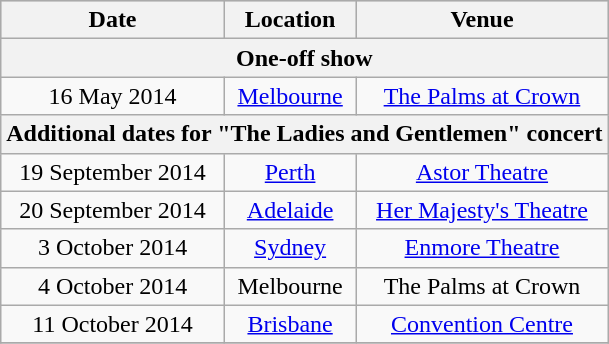<table class="wikitable" style="text-align:center;">
<tr bgcolor="#CCCCCC">
<th>Date</th>
<th>Location</th>
<th>Venue</th>
</tr>
<tr>
<th colspan="3">One-off show</th>
</tr>
<tr>
<td>16 May 2014</td>
<td><a href='#'>Melbourne</a></td>
<td><a href='#'>The Palms at Crown</a></td>
</tr>
<tr>
<th colspan="3">Additional dates for "The Ladies and Gentlemen" concert</th>
</tr>
<tr>
<td>19 September 2014</td>
<td><a href='#'>Perth</a></td>
<td><a href='#'>Astor Theatre</a></td>
</tr>
<tr>
<td>20 September 2014</td>
<td><a href='#'>Adelaide</a></td>
<td><a href='#'>Her Majesty's Theatre</a></td>
</tr>
<tr>
<td>3 October 2014</td>
<td><a href='#'>Sydney</a></td>
<td><a href='#'>Enmore Theatre</a></td>
</tr>
<tr>
<td>4 October 2014</td>
<td>Melbourne</td>
<td>The Palms at Crown</td>
</tr>
<tr>
<td>11 October 2014</td>
<td><a href='#'>Brisbane</a></td>
<td><a href='#'>Convention Centre</a></td>
</tr>
<tr>
</tr>
</table>
